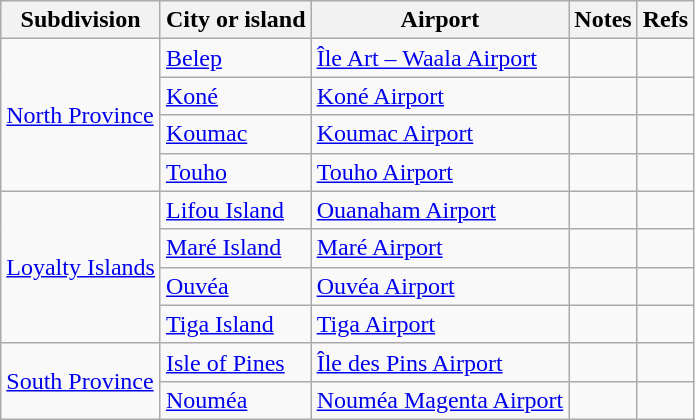<table class="sortable wikitable">
<tr>
<th>Subdivision</th>
<th>City or island</th>
<th>Airport</th>
<th>Notes</th>
<th class="unsortable">Refs</th>
</tr>
<tr>
<td rowspan=4><a href='#'>North Province</a></td>
<td><a href='#'>Belep</a></td>
<td><a href='#'>Île Art – Waala Airport</a></td>
<td></td>
<td align=center></td>
</tr>
<tr>
<td><a href='#'>Koné</a></td>
<td><a href='#'>Koné Airport</a></td>
<td></td>
<td align=center></td>
</tr>
<tr>
<td><a href='#'>Koumac</a></td>
<td><a href='#'>Koumac Airport</a></td>
<td></td>
<td align=center></td>
</tr>
<tr>
<td><a href='#'>Touho</a></td>
<td><a href='#'>Touho Airport</a></td>
<td></td>
<td align=center></td>
</tr>
<tr>
<td rowspan=4><a href='#'>Loyalty Islands</a></td>
<td><a href='#'>Lifou Island</a></td>
<td><a href='#'>Ouanaham Airport</a></td>
<td></td>
<td align=center></td>
</tr>
<tr>
<td><a href='#'>Maré Island</a></td>
<td><a href='#'>Maré Airport</a></td>
<td></td>
<td align=center></td>
</tr>
<tr>
<td><a href='#'>Ouvéa</a></td>
<td><a href='#'>Ouvéa Airport</a></td>
<td></td>
<td align=center></td>
</tr>
<tr>
<td><a href='#'>Tiga Island</a></td>
<td><a href='#'>Tiga Airport</a></td>
<td></td>
<td align=center></td>
</tr>
<tr>
<td rowspan=2><a href='#'>South Province</a></td>
<td><a href='#'>Isle of Pines</a></td>
<td><a href='#'>Île des Pins Airport</a></td>
<td></td>
<td align=center></td>
</tr>
<tr>
<td><a href='#'>Nouméa</a></td>
<td><a href='#'>Nouméa Magenta Airport</a></td>
<td></td>
<td align=center></td>
</tr>
</table>
